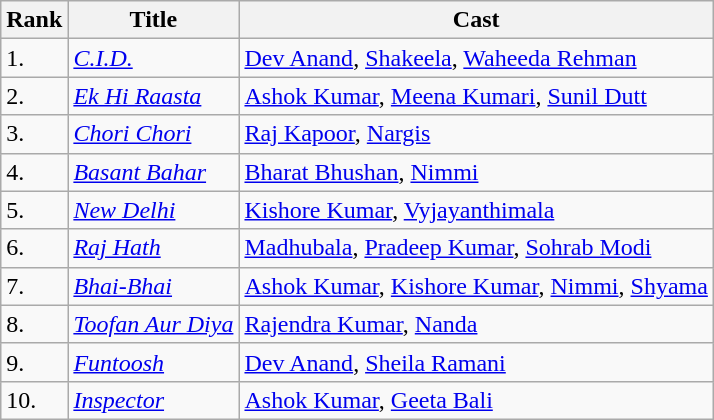<table class="wikitable">
<tr>
<th>Rank</th>
<th>Title</th>
<th>Cast</th>
</tr>
<tr>
<td>1.</td>
<td><em><a href='#'>C.I.D.</a></em></td>
<td><a href='#'>Dev Anand</a>, <a href='#'>Shakeela</a>, <a href='#'>Waheeda Rehman</a></td>
</tr>
<tr>
<td>2.</td>
<td><em><a href='#'>Ek Hi Raasta</a></em></td>
<td><a href='#'>Ashok Kumar</a>, <a href='#'>Meena Kumari</a>, <a href='#'>Sunil Dutt</a></td>
</tr>
<tr>
<td>3.</td>
<td><em><a href='#'>Chori Chori</a></em></td>
<td><a href='#'>Raj Kapoor</a>, <a href='#'>Nargis</a></td>
</tr>
<tr>
<td>4.</td>
<td><em><a href='#'>Basant Bahar</a></em></td>
<td><a href='#'>Bharat Bhushan</a>, <a href='#'>Nimmi</a></td>
</tr>
<tr>
<td>5.</td>
<td><em><a href='#'>New Delhi</a></em></td>
<td><a href='#'>Kishore Kumar</a>, <a href='#'>Vyjayanthimala</a></td>
</tr>
<tr>
<td>6.</td>
<td><em><a href='#'>Raj Hath</a></em></td>
<td><a href='#'>Madhubala</a>, <a href='#'>Pradeep Kumar</a>, <a href='#'>Sohrab Modi</a></td>
</tr>
<tr>
<td>7.</td>
<td><em><a href='#'>Bhai-Bhai</a></em></td>
<td><a href='#'>Ashok Kumar</a>, <a href='#'>Kishore Kumar</a>, <a href='#'>Nimmi</a>, <a href='#'>Shyama</a></td>
</tr>
<tr>
<td>8.</td>
<td><em><a href='#'>Toofan Aur Diya</a></em></td>
<td><a href='#'>Rajendra Kumar</a>, <a href='#'>Nanda</a></td>
</tr>
<tr>
<td>9.</td>
<td><em><a href='#'>Funtoosh</a></em></td>
<td><a href='#'>Dev Anand</a>, <a href='#'>Sheila Ramani</a></td>
</tr>
<tr>
<td>10.</td>
<td><em><a href='#'>Inspector</a></em></td>
<td><a href='#'>Ashok Kumar</a>, <a href='#'>Geeta Bali</a></td>
</tr>
</table>
